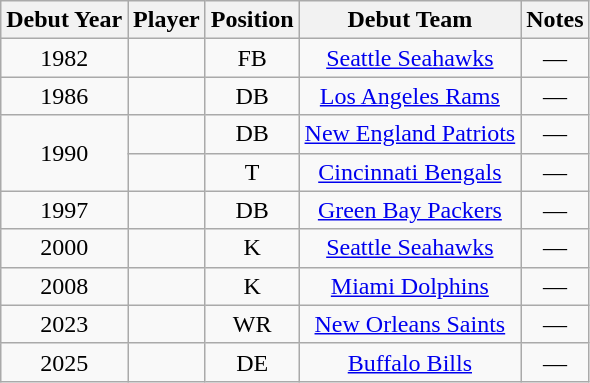<table class="wikitable sortable" style="text-align: center;">
<tr>
<th>Debut Year</th>
<th>Player</th>
<th>Position</th>
<th>Debut Team</th>
<th>Notes</th>
</tr>
<tr>
<td align="center">1982</td>
<td align="center"></td>
<td align="center">FB</td>
<td align="center"><a href='#'>Seattle Seahawks</a></td>
<td align="center">—</td>
</tr>
<tr>
<td align="center">1986</td>
<td align="center"></td>
<td align="center">DB</td>
<td align="center"><a href='#'>Los Angeles Rams</a></td>
<td align="center">—</td>
</tr>
<tr>
<td rowspan="2">1990</td>
<td align="center"></td>
<td align="center">DB</td>
<td align="center"><a href='#'>New England Patriots</a></td>
<td align="center">—</td>
</tr>
<tr>
<td align="center"></td>
<td align="center">T</td>
<td align="center"><a href='#'>Cincinnati Bengals</a></td>
<td align="center">—</td>
</tr>
<tr>
<td align="center">1997</td>
<td align="center"></td>
<td align="center">DB</td>
<td align="center"><a href='#'>Green Bay Packers</a></td>
<td align="center">—</td>
</tr>
<tr>
<td align="center">2000</td>
<td align="center"></td>
<td align="center">K</td>
<td align="center"><a href='#'>Seattle Seahawks</a></td>
<td align="center">—</td>
</tr>
<tr>
<td align="center">2008</td>
<td align="center"></td>
<td align="center">K</td>
<td align="center"><a href='#'>Miami Dolphins</a></td>
<td align="center">—</td>
</tr>
<tr>
<td align="center">2023</td>
<td align="center"></td>
<td align="center">WR</td>
<td align="center"><a href='#'>New Orleans Saints</a></td>
<td align="center">—</td>
</tr>
<tr>
<td align="center">2025</td>
<td align="center"></td>
<td align="center">DE</td>
<td align="center"><a href='#'>Buffalo Bills</a></td>
<td align="center">—</td>
</tr>
</table>
